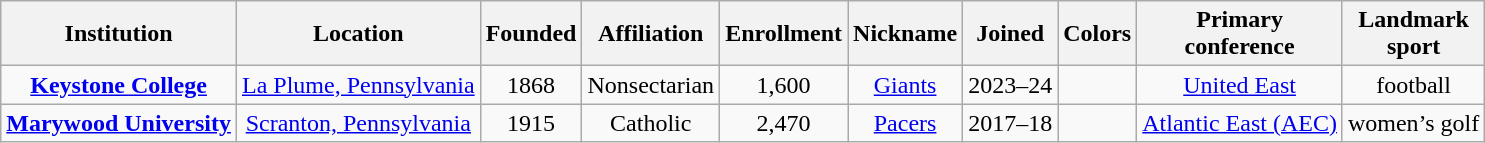<table class="wikitable sortable" style="text-align:center;">
<tr>
<th>Institution</th>
<th>Location</th>
<th>Founded</th>
<th>Affiliation</th>
<th>Enrollment</th>
<th>Nickname</th>
<th>Joined</th>
<th>Colors</th>
<th>Primary<br>conference</th>
<th>Landmark<br>sport</th>
</tr>
<tr>
<td><strong><a href='#'>Keystone College</a></strong></td>
<td><a href='#'>La Plume, Pennsylvania</a></td>
<td>1868</td>
<td>Nonsectarian</td>
<td>1,600</td>
<td><a href='#'>Giants</a></td>
<td>2023–24</td>
<td> </td>
<td><a href='#'>United East</a></td>
<td>football</td>
</tr>
<tr>
<td><strong><a href='#'>Marywood University</a></strong></td>
<td><a href='#'>Scranton, Pennsylvania</a></td>
<td>1915</td>
<td>Catholic<br></td>
<td>2,470</td>
<td><a href='#'>Pacers</a></td>
<td>2017–18</td>
<td> </td>
<td><a href='#'>Atlantic East (AEC)</a></td>
<td>women’s golf</td>
</tr>
</table>
